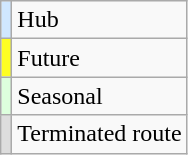<table class="wikitable">
<tr>
<td style="background:#d0e7ff;"></td>
<td>Hub</td>
</tr>
<tr>
<td style="background:#fefe22;"></td>
<td>Future</td>
</tr>
<tr>
<td style="background:#dfd;"></td>
<td>Seasonal</td>
</tr>
<tr>
<td style="background:#ddd;"></td>
<td>Terminated route</td>
</tr>
</table>
